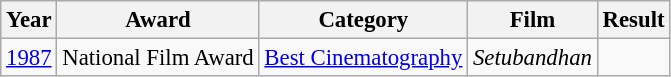<table class="wikitable" style="font-size: 95%;">
<tr>
<th>Year</th>
<th>Award</th>
<th>Category</th>
<th>Film</th>
<th>Result</th>
</tr>
<tr>
<td><a href='#'>1987</a></td>
<td>National Film Award</td>
<td><a href='#'>Best Cinematography</a></td>
<td><em>Setubandhan</em></td>
<td></td>
</tr>
</table>
